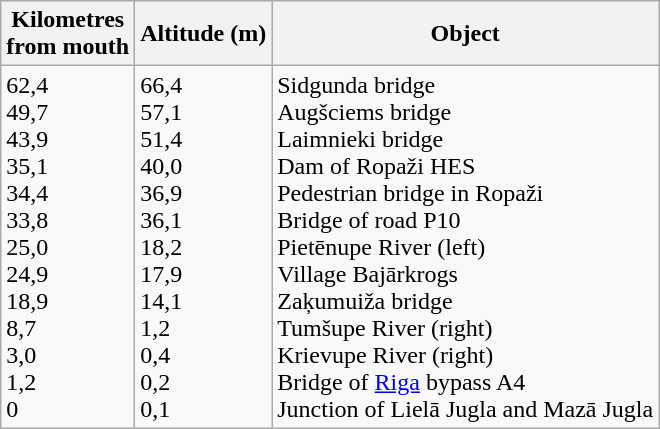<table class="wikitable">
<tr>
<th>Kilometres<br>from mouth</th>
<th>Altitude (m)</th>
<th>Object</th>
</tr>
<tr>
<td>62,4<br>49,7<br>43,9<br>35,1<br>34,4<br>33,8<br>25,0<br>24,9<br>18,9<br>8,7<br>3,0<br>1,2<br>0</td>
<td>66,4<br>57,1<br>51,4<br>40,0<br>36,9<br>36,1<br>18,2<br>17,9<br>14,1<br>1,2<br>0,4<br>0,2<br>0,1</td>
<td>Sidgunda bridge<br>Augšciems bridge<br>Laimnieki bridge<br>Dam of Ropaži HES<br>Pedestrian bridge in Ropaži<br>Bridge of road P10<br>Pietēnupe River (left)<br>Village Bajārkrogs<br>Zaķumuiža bridge<br>Tumšupe River (right)<br>Krievupe River (right)<br>Bridge of <a href='#'>Riga</a> bypass A4<br>Junction of Lielā Jugla and Mazā Jugla</td>
</tr>
</table>
